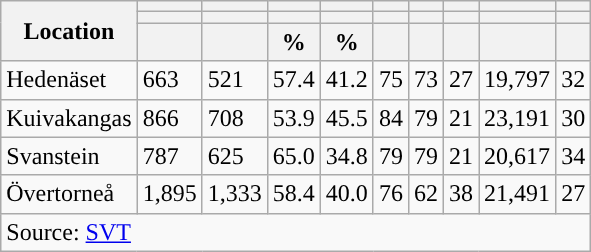<table role="presentation" class="wikitable sortable mw-collapsible">
<tr>
<th rowspan="3">Location</th>
<th></th>
<th></th>
<th></th>
<th></th>
<th></th>
<th></th>
<th></th>
<th></th>
<th></th>
</tr>
<tr>
<th></th>
<th></th>
<th style="background:"></th>
<th style="background:"></th>
<th></th>
<th></th>
<th></th>
<th></th>
<th></th>
</tr>
<tr>
<th data-sort-type="number"></th>
<th data-sort-type="number"></th>
<th data-sort-type="number">%</th>
<th data-sort-type="number">%</th>
<th data-sort-type="number"></th>
<th data-sort-type="number"></th>
<th data-sort-type="number"></th>
<th data-sort-type="number"></th>
<th data-sort-type="number"></th>
</tr>
<tr>
<td align="left">Hedenäset</td>
<td>663</td>
<td>521</td>
<td>57.4</td>
<td>41.2</td>
<td>75</td>
<td>73</td>
<td>27</td>
<td>19,797</td>
<td>32</td>
</tr>
<tr>
<td align="left">Kuivakangas</td>
<td>866</td>
<td>708</td>
<td>53.9</td>
<td>45.5</td>
<td>84</td>
<td>79</td>
<td>21</td>
<td>23,191</td>
<td>30</td>
</tr>
<tr>
<td align="left">Svanstein</td>
<td>787</td>
<td>625</td>
<td>65.0</td>
<td>34.8</td>
<td>79</td>
<td>79</td>
<td>21</td>
<td>20,617</td>
<td>34</td>
</tr>
<tr>
<td align="left">Övertorneå</td>
<td>1,895</td>
<td>1,333</td>
<td>58.4</td>
<td>40.0</td>
<td>76</td>
<td>62</td>
<td>38</td>
<td>21,491</td>
<td>27</td>
</tr>
<tr>
<td colspan="10" align="left">Source: <a href='#'>SVT</a></td>
</tr>
</table>
